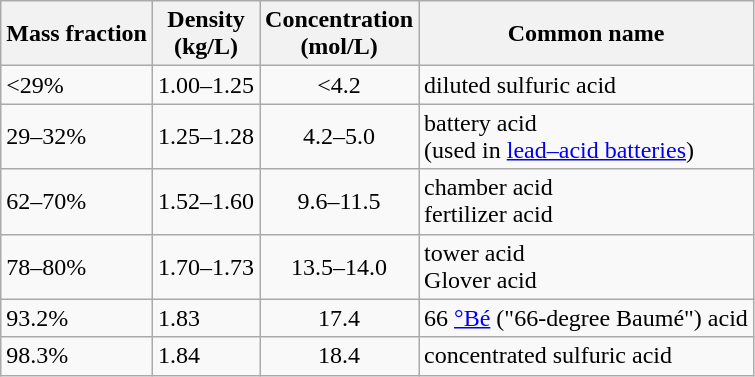<table class="wikitable">
<tr>
<th>Mass fraction<br></th>
<th>Density<br>(kg/L)</th>
<th>Concentration<br>(mol/L)</th>
<th>Common name</th>
</tr>
<tr>
<td><29%</td>
<td>1.00–1.25</td>
<td align=center><4.2</td>
<td>diluted sulfuric acid</td>
</tr>
<tr>
<td>29–32%</td>
<td>1.25–1.28</td>
<td align=center>4.2–5.0</td>
<td>battery acid<br>(used in <a href='#'>lead–acid batteries</a>)</td>
</tr>
<tr>
<td>62–70%</td>
<td>1.52–1.60</td>
<td align=center>9.6–11.5</td>
<td>chamber acid<br>fertilizer acid</td>
</tr>
<tr>
<td>78–80%</td>
<td>1.70–1.73</td>
<td align=center>13.5–14.0</td>
<td>tower acid<br>Glover acid</td>
</tr>
<tr>
<td>93.2%</td>
<td>1.83</td>
<td align=center>17.4</td>
<td>66 <a href='#'>°Bé</a> ("66-degree Baumé") acid</td>
</tr>
<tr>
<td>98.3%</td>
<td>1.84</td>
<td align=center>18.4</td>
<td>concentrated sulfuric acid</td>
</tr>
</table>
